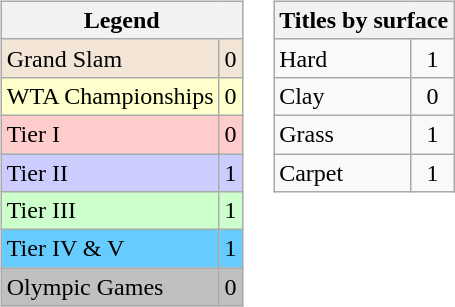<table>
<tr valign=top>
<td><br><table class="wikitable">
<tr>
<th colspan=2>Legend</th>
</tr>
<tr style="background:#f3e6d7;">
<td>Grand Slam</td>
<td align="center">0</td>
</tr>
<tr style="background:#ffc;">
<td>WTA Championships</td>
<td align="center">0</td>
</tr>
<tr bgcolor="#ffcccc">
<td>Tier I</td>
<td align="center">0</td>
</tr>
<tr bgcolor="#ccccff">
<td>Tier II</td>
<td align="center">1</td>
</tr>
<tr bgcolor="#CCFFCC">
<td>Tier III</td>
<td align="center">1</td>
</tr>
<tr bgcolor="#66CCFF">
<td>Tier IV & V</td>
<td align="center">1</td>
</tr>
<tr bgcolor=silver>
<td>Olympic Games</td>
<td align=center>0</td>
</tr>
</table>
</td>
<td><br><table class="wikitable">
<tr>
<th colspan=2>Titles by surface</th>
</tr>
<tr>
<td>Hard</td>
<td align="center">1</td>
</tr>
<tr>
<td>Clay</td>
<td align="center">0</td>
</tr>
<tr>
<td>Grass</td>
<td align="center">1</td>
</tr>
<tr>
<td>Carpet</td>
<td align="center">1</td>
</tr>
</table>
</td>
</tr>
</table>
